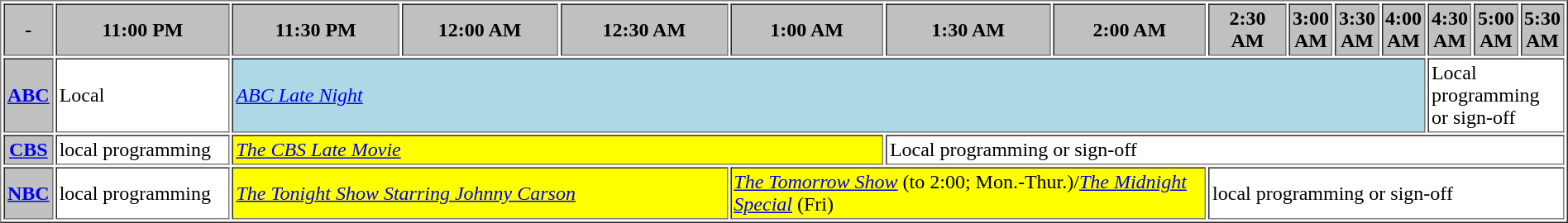<table border="1" cellpadding="2">
<tr>
<th bgcolor="#C0C0C0">-</th>
<th width="13%" bgcolor="#C0C0C0">11:00 PM</th>
<th width="14%" bgcolor="#C0C0C0">11:30 PM</th>
<th width="13%" bgcolor="#C0C0C0">12:00 AM</th>
<th width="14%" bgcolor="#C0C0C0">12:30 AM</th>
<th width="13%" bgcolor="#C0C0C0">1:00 AM</th>
<th width="14%" bgcolor="#C0C0C0">1:30 AM</th>
<th width="13%" bgcolor="#C0C0C0">2:00 AM</th>
<th width="14%" bgcolor="#C0C0C0">2:30 AM</th>
<th width="13%" bgcolor="#C0C0C0">3:00 AM</th>
<th width="14%" bgcolor="#C0C0C0">3:30 AM</th>
<th width="13%" bgcolor="#C0C0C0">4:00 AM</th>
<th width="14%" bgcolor="#C0C0C0">4:30 AM</th>
<th width="13%" bgcolor="#C0C0C0">5:00 AM</th>
<th width="14%" bgcolor="#C0C0C0">5:30 AM</th>
</tr>
<tr>
<th bgcolor="#C0C0C0"><a href='#'>ABC</a></th>
<td bgcolor="white">Local</td>
<td bgcolor="lightblue" colspan="10"><em><a href='#'>ABC Late Night</a></em></td>
<td bgcolor="white" colspan="4">Local programming or sign-off</td>
</tr>
<tr>
<th bgcolor="#C0C0C0"><a href='#'>CBS</a></th>
<td bgcolor="white">local programming</td>
<td bgcolor="yellow" colspan="4"><em><a href='#'>The CBS Late Movie</a></em></td>
<td bgcolor="white" colspan="10">Local programming or sign-off</td>
</tr>
<tr>
<th bgcolor="#C0C0C0"><a href='#'>NBC</a></th>
<td bgcolor="white">local programming</td>
<td bgcolor="yellow" colspan="3"><em><a href='#'>The Tonight Show Starring Johnny Carson</a></em></td>
<td bgcolor="yellow" colspan="3"><em><a href='#'>The Tomorrow Show</a></em> (to 2:00; Mon.-Thur.)/<a href='#'><em>The Midnight Special</em></a> (Fri)</td>
<td bgcolor="white" colspan="7">local programming or sign-off</td>
</tr>
</table>
